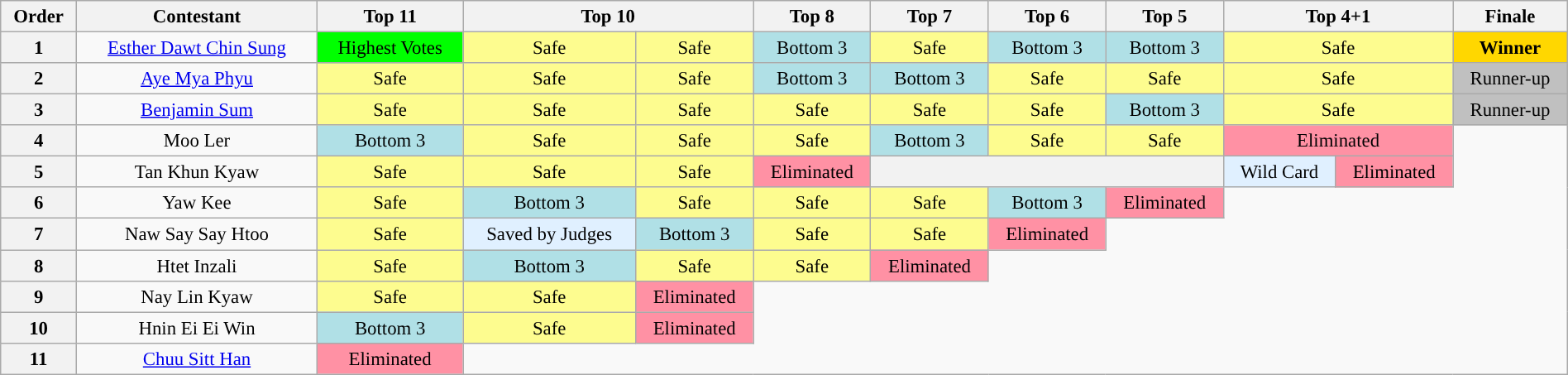<table class="wikitable nowrap" style="text-align:center; font-size:95%; width:100%;">
<tr>
<th scope="col">Order</th>
<th scope="col">Contestant</th>
<th scope="col">Top 11</th>
<th scope="col" colspan="2">Top 10</th>
<th scope="col">Top 8</th>
<th scope="col">Top 7</th>
<th scope="col">Top 6</th>
<th scope="col">Top 5</th>
<th scope="col" colspan="2">Top 4+1</th>
<th scope="col">Finale</th>
</tr>
<tr>
<th>1</th>
<td><a href='#'>Esther Dawt Chin Sung</a></td>
<td style="background:#00FF00;">Highest Votes</td>
<td style="background:#FDFC8F;">Safe</td>
<td style="background:#FDFC8F;">Safe</td>
<td style="background:#B0E0E6;">Bottom 3</td>
<td style="background:#FDFC8F;">Safe</td>
<td style="background:#B0E0E6;">Bottom 3</td>
<td style="background:#B0E0E6;">Bottom 3</td>
<td style="background:#FDFC8F;" colspan="2">Safe</td>
<td style="background:gold;"><strong>Winner</strong></td>
</tr>
<tr>
<th>2</th>
<td><a href='#'>Aye Mya Phyu</a></td>
<td style="background:#FDFC8F;">Safe</td>
<td style="background:#FDFC8F;">Safe</td>
<td style="background:#FDFC8F;">Safe</td>
<td style="background:#B0E0E6;">Bottom 3</td>
<td style="background:#B0E0E6;">Bottom 3</td>
<td style="background:#FDFC8F;">Safe</td>
<td style="background:#FDFC8F;">Safe</td>
<td style="background:#FDFC8F;" colspan="2">Safe</td>
<td style="background:silver;">Runner-up</td>
</tr>
<tr>
<th>3</th>
<td><a href='#'>Benjamin Sum</a></td>
<td style="background:#FDFC8F;">Safe</td>
<td style="background:#FDFC8F;">Safe</td>
<td style="background:#FDFC8F;">Safe</td>
<td style="background:#FDFC8F;">Safe</td>
<td style="background:#FDFC8F;">Safe</td>
<td style="background:#FDFC8F;">Safe</td>
<td style="background:#B0E0E6;">Bottom 3</td>
<td style="background:#FDFC8F;" colspan="2">Safe</td>
<td style="background:silver;">Runner-up</td>
</tr>
<tr>
<th>4</th>
<td>Moo Ler</td>
<td style="background:#B0E0E6;">Bottom 3</td>
<td style="background:#FDFC8F;">Safe</td>
<td style="background:#FDFC8F;">Safe</td>
<td style="background:#FDFC8F;">Safe</td>
<td style="background:#B0E0E6;">Bottom 3</td>
<td style="background:#FDFC8F;">Safe</td>
<td style="background:#FDFC8F;">Safe</td>
<td style="background:#FF91A4;" colspan="2">Eliminated</td>
</tr>
<tr>
<th>5</th>
<td>Tan Khun Kyaw</td>
<td style="background:#FDFC8F;">Safe</td>
<td style="background:#FDFC8F;">Safe</td>
<td style="background:#FDFC8F;">Safe</td>
<td style="background:#FF91A4;">Eliminated</td>
<th colspan="3"></th>
<td style="background:#e0f0ff;">Wild Card</td>
<td style="background:#FF91A4;">Eliminated</td>
</tr>
<tr>
<th>6</th>
<td>Yaw Kee</td>
<td style="background:#FDFC8F;">Safe</td>
<td style="background:#B0E0E6;">Bottom 3</td>
<td style="background:#FDFC8F;">Safe</td>
<td style="background:#FDFC8F;">Safe</td>
<td style="background:#FDFC8F;">Safe</td>
<td style="background:#B0E0E6;">Bottom 3</td>
<td style="background:#FF91A4;">Eliminated</td>
</tr>
<tr>
<th>7</th>
<td>Naw Say Say Htoo</td>
<td style="background:#FDFC8F;">Safe</td>
<td style="background:#e0f0ff;">Saved by Judges</td>
<td style="background:#B0E0E6;">Bottom 3</td>
<td style="background:#FDFC8F;">Safe</td>
<td style="background:#FDFC8F;">Safe</td>
<td style="background:#FF91A4;">Eliminated</td>
</tr>
<tr>
<th>8</th>
<td>Htet Inzali</td>
<td style="background:#FDFC8F;">Safe</td>
<td style="background:#B0E0E6;">Bottom 3</td>
<td style="background:#FDFC8F;">Safe</td>
<td style="background:#FDFC8F;">Safe</td>
<td style="background:#FF91A4;">Eliminated</td>
</tr>
<tr>
<th>9</th>
<td>Nay Lin Kyaw</td>
<td style="background:#FDFC8F;">Safe</td>
<td style="background:#FDFC8F;">Safe</td>
<td style="background:#FF91A4;">Eliminated</td>
</tr>
<tr>
<th>10</th>
<td>Hnin Ei Ei Win</td>
<td style="background:#B0E0E6;">Bottom 3</td>
<td style="background:#FDFC8F;">Safe</td>
<td style="background:#FF91A4;">Eliminated</td>
</tr>
<tr>
<th>11</th>
<td><a href='#'>Chuu Sitt Han</a></td>
<td style="background:#FF91A4;">Eliminated</td>
</tr>
</table>
